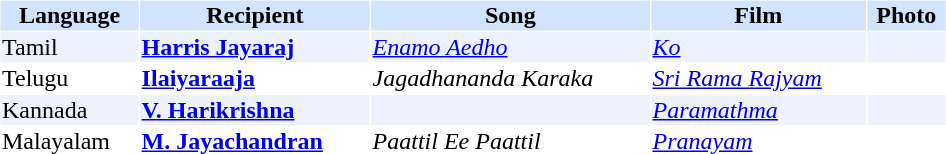<table cellspacing="1" cellpadding="1" border="0" style="width:50%;">
<tr style="background:#d1e4fd;">
<th>Language</th>
<th>Recipient</th>
<th>Song</th>
<th>Film</th>
<th>Photo</th>
</tr>
<tr style="background:#edf3fe;">
<td>Tamil</td>
<td><strong><a href='#'>Harris Jayaraj</a></strong></td>
<td><em><a href='#'>Enamo Aedho</a></em></td>
<td><em><a href='#'>Ko</a></em></td>
<td></td>
</tr>
<tr>
<td>Telugu</td>
<td><strong><a href='#'>Ilaiyaraaja</a></strong></td>
<td><em>Jagadhananda Karaka</em></td>
<td><em><a href='#'>Sri Rama Rajyam</a></em></td>
<td></td>
</tr>
<tr style="background:#edf3fe;">
<td>Kannada</td>
<td><strong><a href='#'>V. Harikrishna</a></strong></td>
<td></td>
<td><em><a href='#'>Paramathma</a></em></td>
<td></td>
</tr>
<tr>
<td>Malayalam</td>
<td><strong><a href='#'>M. Jayachandran</a></strong></td>
<td><em>Paattil Ee Paattil</em></td>
<td><em><a href='#'>Pranayam</a></em></td>
<td></td>
</tr>
</table>
